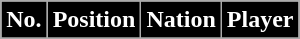<table class="wikitable sortable">
<tr>
<th style="background:#000000; color:#FFFFFF;" scope="col">No.</th>
<th style="background:#000000; color:#FFFFFF;" scope="col">Position</th>
<th style="background:#000000; color:#FFFFFF;" scope="col">Nation</th>
<th style="background:#000000; color:#FFFFFF;" scope="col">Player</th>
</tr>
<tr>
</tr>
</table>
